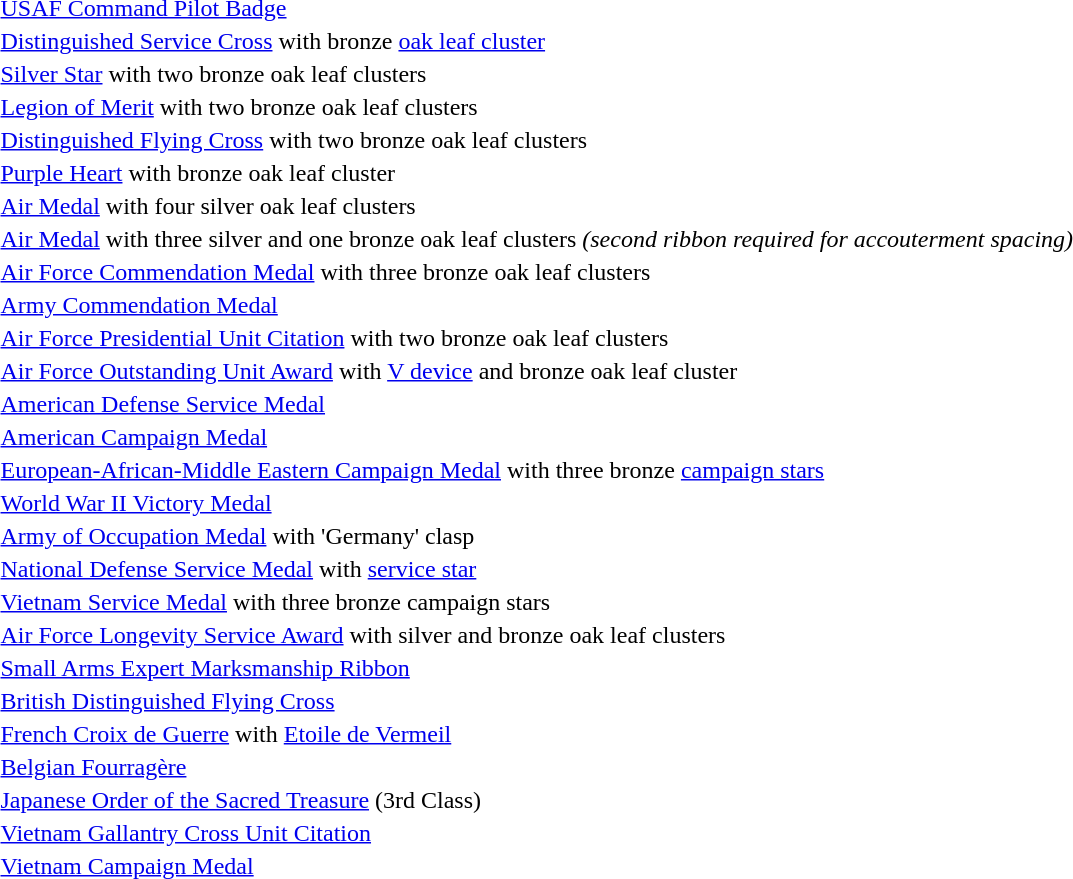<table>
<tr>
<td></td>
<td><a href='#'>USAF Command Pilot Badge</a></td>
</tr>
<tr>
<td></td>
<td><a href='#'>Distinguished Service Cross</a> with bronze <a href='#'>oak leaf cluster</a></td>
</tr>
<tr>
<td></td>
<td><a href='#'>Silver Star</a> with two bronze oak leaf clusters</td>
</tr>
<tr>
<td></td>
<td><a href='#'>Legion of Merit</a> with two bronze oak leaf clusters</td>
</tr>
<tr>
<td></td>
<td><a href='#'>Distinguished Flying Cross</a> with two bronze oak leaf clusters</td>
</tr>
<tr>
<td></td>
<td><a href='#'>Purple Heart</a> with bronze oak leaf cluster</td>
</tr>
<tr>
<td></td>
<td><a href='#'>Air Medal</a> with four silver oak leaf clusters</td>
</tr>
<tr>
<td></td>
<td><a href='#'>Air Medal</a> with three silver and one bronze oak leaf clusters <em>(second ribbon required for accouterment spacing)</em></td>
</tr>
<tr>
<td></td>
<td><a href='#'>Air Force Commendation Medal</a> with three bronze oak leaf clusters</td>
</tr>
<tr>
<td></td>
<td><a href='#'>Army Commendation Medal</a></td>
</tr>
<tr>
<td></td>
<td><a href='#'>Air Force Presidential Unit Citation</a> with two bronze oak leaf clusters</td>
</tr>
<tr>
<td></td>
<td><a href='#'>Air Force Outstanding Unit Award</a> with <a href='#'>V device</a> and bronze oak leaf cluster</td>
</tr>
<tr>
<td></td>
<td><a href='#'>American Defense Service Medal</a></td>
</tr>
<tr>
<td></td>
<td><a href='#'>American Campaign Medal</a></td>
</tr>
<tr>
<td></td>
<td><a href='#'>European-African-Middle Eastern Campaign Medal</a> with three bronze <a href='#'>campaign stars</a></td>
</tr>
<tr>
<td></td>
<td><a href='#'>World War II Victory Medal</a></td>
</tr>
<tr>
<td></td>
<td><a href='#'>Army of Occupation Medal</a> with 'Germany' clasp</td>
</tr>
<tr>
<td></td>
<td><a href='#'>National Defense Service Medal</a> with <a href='#'>service star</a></td>
</tr>
<tr>
<td></td>
<td><a href='#'>Vietnam Service Medal</a> with three bronze campaign stars</td>
</tr>
<tr>
<td></td>
<td><a href='#'>Air Force Longevity Service Award</a> with silver and bronze oak leaf clusters</td>
</tr>
<tr>
<td></td>
<td><a href='#'>Small Arms Expert Marksmanship Ribbon</a></td>
</tr>
<tr>
<td></td>
<td><a href='#'>British Distinguished Flying Cross</a></td>
</tr>
<tr>
<td></td>
<td><a href='#'>French Croix de Guerre</a> with <a href='#'>Etoile de Vermeil</a></td>
</tr>
<tr>
<td></td>
<td><a href='#'>Belgian Fourragère</a></td>
</tr>
<tr>
<td></td>
<td><a href='#'>Japanese Order of the Sacred Treasure</a> (3rd Class)</td>
</tr>
<tr>
<td></td>
<td><a href='#'>Vietnam Gallantry Cross Unit Citation</a></td>
</tr>
<tr>
<td></td>
<td><a href='#'>Vietnam Campaign Medal</a></td>
</tr>
</table>
